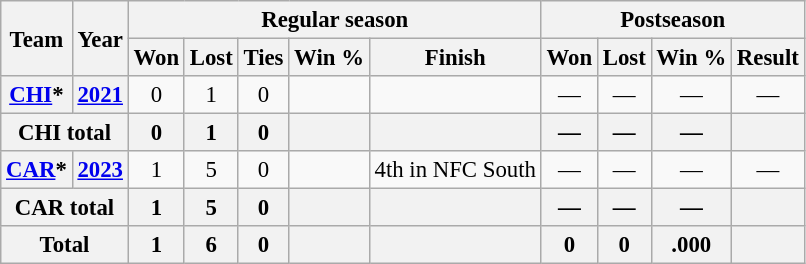<table class="wikitable" style="font-size: 95%; text-align:center;">
<tr>
<th rowspan="2">Team</th>
<th rowspan="2">Year</th>
<th colspan="5">Regular season</th>
<th colspan="4">Postseason</th>
</tr>
<tr>
<th>Won</th>
<th>Lost</th>
<th>Ties</th>
<th>Win %</th>
<th>Finish</th>
<th>Won</th>
<th>Lost</th>
<th>Win %</th>
<th>Result</th>
</tr>
<tr>
<th><a href='#'>CHI</a>*</th>
<th><a href='#'>2021</a></th>
<td>0</td>
<td>1</td>
<td>0</td>
<td></td>
<td></td>
<td>—</td>
<td>—</td>
<td>—</td>
<td>—</td>
</tr>
<tr>
<th colspan="2">CHI total</th>
<th>0</th>
<th>1</th>
<th>0</th>
<th></th>
<th></th>
<th>—</th>
<th>—</th>
<th>—</th>
<th></th>
</tr>
<tr>
<th><a href='#'>CAR</a>*</th>
<th><a href='#'>2023</a></th>
<td>1</td>
<td>5</td>
<td>0</td>
<td></td>
<td>4th in NFC South</td>
<td>—</td>
<td>—</td>
<td>—</td>
<td>—</td>
</tr>
<tr>
<th colspan="2">CAR total</th>
<th>1</th>
<th>5</th>
<th>0</th>
<th></th>
<th></th>
<th>—</th>
<th>—</th>
<th>—</th>
<th></th>
</tr>
<tr>
<th colspan="2">Total</th>
<th>1</th>
<th>6</th>
<th>0</th>
<th></th>
<th></th>
<th>0</th>
<th>0</th>
<th>.000</th>
<th></th>
</tr>
</table>
